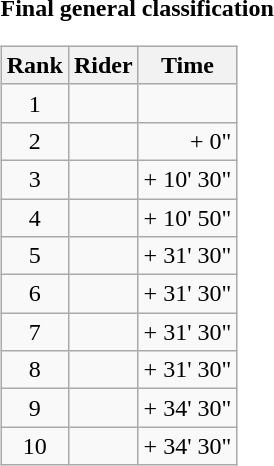<table>
<tr>
<td><strong>Final general classification</strong><br><table class="wikitable">
<tr>
<th scope="col">Rank</th>
<th scope="col">Rider</th>
<th scope="col">Time</th>
</tr>
<tr>
<td style="text-align:center;">1</td>
<td></td>
<td style="text-align:right;"></td>
</tr>
<tr>
<td style="text-align:center;">2</td>
<td></td>
<td style="text-align:right;">+ 0"</td>
</tr>
<tr>
<td style="text-align:center;">3</td>
<td></td>
<td style="text-align:right;">+ 10' 30"</td>
</tr>
<tr>
<td style="text-align:center;">4</td>
<td></td>
<td style="text-align:right;">+ 10' 50"</td>
</tr>
<tr>
<td style="text-align:center;">5</td>
<td></td>
<td style="text-align:right;">+ 31' 30"</td>
</tr>
<tr>
<td style="text-align:center;">6</td>
<td></td>
<td style="text-align:right;">+ 31' 30"</td>
</tr>
<tr>
<td style="text-align:center;">7</td>
<td></td>
<td style="text-align:right;">+ 31' 30"</td>
</tr>
<tr>
<td style="text-align:center;">8</td>
<td></td>
<td style="text-align:right;">+ 31' 30"</td>
</tr>
<tr>
<td style="text-align:center;">9</td>
<td></td>
<td style="text-align:right;">+ 34' 30"</td>
</tr>
<tr>
<td style="text-align:center;">10</td>
<td></td>
<td style="text-align:right;">+ 34' 30"</td>
</tr>
</table>
</td>
</tr>
</table>
